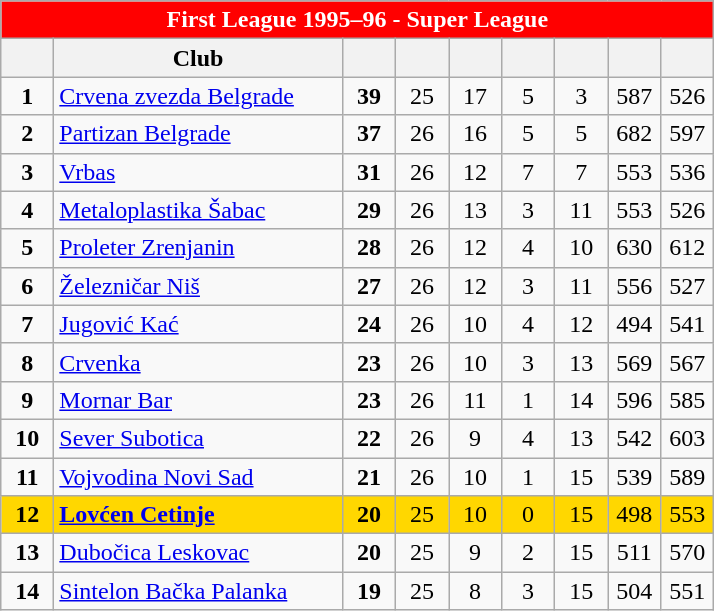<table class="wikitable" style="text-align:center">
<tr>
<th colspan=10 style="background:red;color:white;">First League 1995–96 - Super League</th>
</tr>
<tr>
<th width=28></th>
<th width=185>Club</th>
<th width=28></th>
<th width=28></th>
<th width=28></th>
<th width=28></th>
<th width=28></th>
<th width=28></th>
<th width=28></th>
</tr>
<tr>
<td><strong>1</strong></td>
<td align=left><a href='#'>Crvena zvezda Belgrade</a></td>
<td><strong>39</strong></td>
<td>25</td>
<td>17</td>
<td>5</td>
<td>3</td>
<td>587</td>
<td>526</td>
</tr>
<tr>
<td><strong>2</strong></td>
<td align=left><a href='#'>Partizan Belgrade</a></td>
<td><strong>37</strong></td>
<td>26</td>
<td>16</td>
<td>5</td>
<td>5</td>
<td>682</td>
<td>597</td>
</tr>
<tr>
<td><strong>3</strong></td>
<td align=left><a href='#'>Vrbas</a></td>
<td><strong>31</strong></td>
<td>26</td>
<td>12</td>
<td>7</td>
<td>7</td>
<td>553</td>
<td>536</td>
</tr>
<tr>
<td><strong>4</strong></td>
<td align=left><a href='#'>Metaloplastika Šabac</a></td>
<td><strong>29</strong></td>
<td>26</td>
<td>13</td>
<td>3</td>
<td>11</td>
<td>553</td>
<td>526</td>
</tr>
<tr>
<td><strong>5</strong></td>
<td align=left><a href='#'>Proleter Zrenjanin</a></td>
<td><strong>28</strong></td>
<td>26</td>
<td>12</td>
<td>4</td>
<td>10</td>
<td>630</td>
<td>612</td>
</tr>
<tr>
<td><strong>6</strong></td>
<td align=left><a href='#'>Železničar Niš</a></td>
<td><strong>27</strong></td>
<td>26</td>
<td>12</td>
<td>3</td>
<td>11</td>
<td>556</td>
<td>527</td>
</tr>
<tr>
<td><strong>7</strong></td>
<td align=left><a href='#'>Jugović Kać</a></td>
<td><strong>24</strong></td>
<td>26</td>
<td>10</td>
<td>4</td>
<td>12</td>
<td>494</td>
<td>541</td>
</tr>
<tr>
<td><strong>8</strong></td>
<td align=left><a href='#'>Crvenka</a></td>
<td><strong>23</strong></td>
<td>26</td>
<td>10</td>
<td>3</td>
<td>13</td>
<td>569</td>
<td>567</td>
</tr>
<tr>
<td><strong>9</strong></td>
<td align=left><a href='#'>Mornar Bar</a></td>
<td><strong>23</strong></td>
<td>26</td>
<td>11</td>
<td>1</td>
<td>14</td>
<td>596</td>
<td>585</td>
</tr>
<tr>
<td><strong>10</strong></td>
<td align=left><a href='#'>Sever Subotica</a></td>
<td><strong>22</strong></td>
<td>26</td>
<td>9</td>
<td>4</td>
<td>13</td>
<td>542</td>
<td>603</td>
</tr>
<tr>
<td><strong>11</strong></td>
<td align=left><a href='#'>Vojvodina Novi Sad</a></td>
<td><strong>21</strong></td>
<td>26</td>
<td>10</td>
<td>1</td>
<td>15</td>
<td>539</td>
<td>589</td>
</tr>
<tr style="background:gold;">
<td><strong>12</strong></td>
<td align=left><strong><a href='#'>Lovćen Cetinje</a></strong></td>
<td><strong>20</strong></td>
<td>25</td>
<td>10</td>
<td>0</td>
<td>15</td>
<td>498</td>
<td>553</td>
</tr>
<tr>
<td><strong>13</strong></td>
<td align=left><a href='#'>Dubočica Leskovac</a></td>
<td><strong>20</strong></td>
<td>25</td>
<td>9</td>
<td>2</td>
<td>15</td>
<td>511</td>
<td>570</td>
</tr>
<tr>
<td><strong>14</strong></td>
<td align=left><a href='#'>Sintelon Bačka Palanka</a></td>
<td><strong>19</strong></td>
<td>25</td>
<td>8</td>
<td>3</td>
<td>15</td>
<td>504</td>
<td>551</td>
</tr>
</table>
